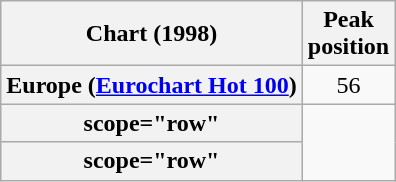<table class="wikitable sortable plainrowheaders">
<tr>
<th scope="col">Chart (1998)</th>
<th scope="col">Peak<br>position</th>
</tr>
<tr>
<th scope="row">Europe (<a href='#'>Eurochart Hot 100</a>)</th>
<td align="center">56</td>
</tr>
<tr>
<th>scope="row"</th>
</tr>
<tr>
<th>scope="row"</th>
</tr>
</table>
